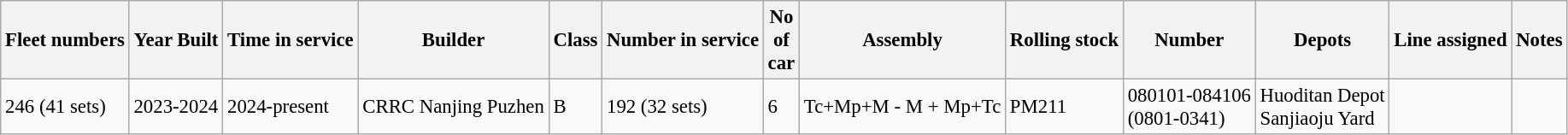<table class="wikitable sortable" style="font-size: 95%;" |>
<tr>
<th>Fleet numbers</th>
<th>Year Built</th>
<th>Time in service</th>
<th>Builder</th>
<th>Class</th>
<th>Number in service</th>
<th>No <br>of<br> car</th>
<th>Assembly</th>
<th>Rolling stock</th>
<th>Number</th>
<th>Depots</th>
<th>Line assigned</th>
<th>Notes</th>
</tr>
<tr bo,>
<td>246 (41 sets)</td>
<td>2023-2024</td>
<td>2024-present</td>
<td>CRRC Nanjing Puzhen</td>
<td>B</td>
<td>192 (32 sets)</td>
<td>6</td>
<td>Tc+Mp+M - M + Mp+Tc</td>
<td>PM211</td>
<td>080101-084106<br>(0801-0341)</td>
<td>Huoditan Depot<br>Sanjiaoju Yard</td>
<td></td>
<td></td>
</tr>
</table>
